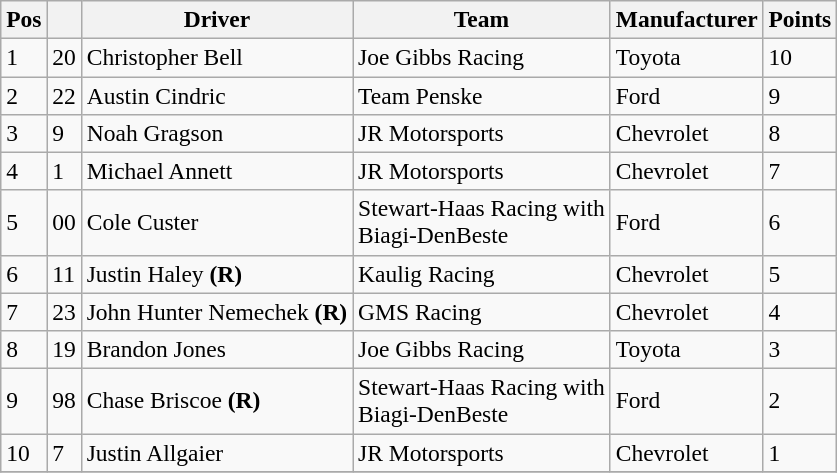<table class="wikitable" style="font-size:98%">
<tr>
<th>Pos</th>
<th></th>
<th>Driver</th>
<th>Team</th>
<th>Manufacturer</th>
<th>Points</th>
</tr>
<tr>
<td>1</td>
<td>20</td>
<td>Christopher Bell</td>
<td>Joe Gibbs Racing</td>
<td>Toyota</td>
<td>10</td>
</tr>
<tr>
<td>2</td>
<td>22</td>
<td>Austin Cindric</td>
<td>Team Penske</td>
<td>Ford</td>
<td>9</td>
</tr>
<tr>
<td>3</td>
<td>9</td>
<td>Noah Gragson</td>
<td>JR Motorsports</td>
<td>Chevrolet</td>
<td>8</td>
</tr>
<tr>
<td>4</td>
<td>1</td>
<td>Michael Annett</td>
<td>JR Motorsports</td>
<td>Chevrolet</td>
<td>7</td>
</tr>
<tr>
<td>5</td>
<td>00</td>
<td>Cole Custer</td>
<td>Stewart-Haas Racing with<br>Biagi-DenBeste</td>
<td>Ford</td>
<td>6</td>
</tr>
<tr>
<td>6</td>
<td>11</td>
<td>Justin Haley <strong>(R)</strong></td>
<td>Kaulig Racing</td>
<td>Chevrolet</td>
<td>5</td>
</tr>
<tr>
<td>7</td>
<td>23</td>
<td>John Hunter Nemechek <strong>(R)</strong></td>
<td>GMS Racing</td>
<td>Chevrolet</td>
<td>4</td>
</tr>
<tr>
<td>8</td>
<td>19</td>
<td>Brandon Jones</td>
<td>Joe Gibbs Racing</td>
<td>Toyota</td>
<td>3</td>
</tr>
<tr>
<td>9</td>
<td>98</td>
<td>Chase Briscoe <strong>(R)</strong></td>
<td>Stewart-Haas Racing with<br>Biagi-DenBeste</td>
<td>Ford</td>
<td>2</td>
</tr>
<tr>
<td>10</td>
<td>7</td>
<td>Justin Allgaier</td>
<td>JR Motorsports</td>
<td>Chevrolet</td>
<td>1</td>
</tr>
<tr>
</tr>
</table>
